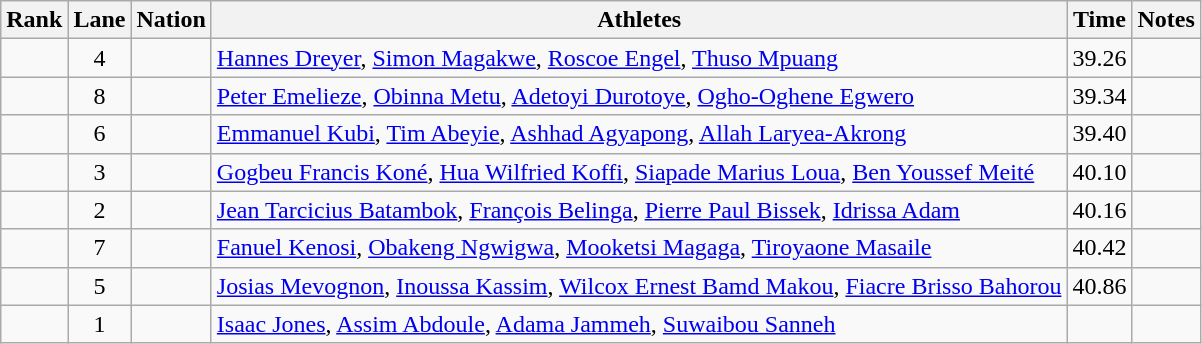<table class="wikitable sortable" style="text-align:center">
<tr>
<th>Rank</th>
<th>Lane</th>
<th>Nation</th>
<th>Athletes</th>
<th>Time</th>
<th>Notes</th>
</tr>
<tr>
<td></td>
<td>4</td>
<td align="left"></td>
<td align="left"><a href='#'>Hannes Dreyer</a>, <a href='#'>Simon Magakwe</a>, <a href='#'>Roscoe Engel</a>, <a href='#'>Thuso Mpuang</a></td>
<td>39.26</td>
<td></td>
</tr>
<tr>
<td></td>
<td>8</td>
<td align="left"></td>
<td align="left"><a href='#'>Peter Emelieze</a>, <a href='#'>Obinna Metu</a>, <a href='#'>Adetoyi Durotoye</a>, <a href='#'>Ogho-Oghene Egwero</a></td>
<td>39.34</td>
<td></td>
</tr>
<tr>
<td></td>
<td>6</td>
<td align="left"></td>
<td align="left"><a href='#'>Emmanuel Kubi</a>, <a href='#'>Tim Abeyie</a>, <a href='#'>Ashhad Agyapong</a>, <a href='#'>Allah Laryea-Akrong</a></td>
<td>39.40</td>
<td></td>
</tr>
<tr>
<td></td>
<td>3</td>
<td align="left"></td>
<td align="left"><a href='#'>Gogbeu Francis Koné</a>, <a href='#'>Hua Wilfried Koffi</a>, <a href='#'>Siapade Marius Loua</a>, <a href='#'>Ben Youssef Meité</a></td>
<td>40.10</td>
<td></td>
</tr>
<tr>
<td></td>
<td>2</td>
<td align="left"></td>
<td align="left"><a href='#'>Jean Tarcicius Batambok</a>, <a href='#'>François Belinga</a>, <a href='#'>Pierre Paul Bissek</a>, <a href='#'>Idrissa Adam</a></td>
<td>40.16</td>
<td></td>
</tr>
<tr>
<td></td>
<td>7</td>
<td align="left"></td>
<td align="left"><a href='#'>Fanuel Kenosi</a>, <a href='#'>Obakeng Ngwigwa</a>, <a href='#'>Mooketsi Magaga</a>,  <a href='#'>Tiroyaone Masaile</a></td>
<td>40.42</td>
<td></td>
</tr>
<tr>
<td></td>
<td>5</td>
<td align=left></td>
<td align="left"><a href='#'>Josias Mevognon</a>, <a href='#'>Inoussa Kassim</a>, <a href='#'>Wilcox Ernest Bamd Makou</a>, <a href='#'>Fiacre Brisso Bahorou</a></td>
<td>40.86</td>
<td></td>
</tr>
<tr>
<td></td>
<td>1</td>
<td align="left"></td>
<td align="left"><a href='#'>Isaac Jones</a>, <a href='#'>Assim Abdoule</a>, <a href='#'>Adama Jammeh</a>, <a href='#'>Suwaibou Sanneh</a></td>
<td></td>
<td></td>
</tr>
</table>
